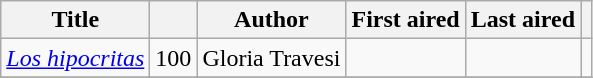<table class="wikitable sortable">
<tr>
<th>Title</th>
<th></th>
<th>Author</th>
<th>First aired</th>
<th>Last aired</th>
<th></th>
</tr>
<tr>
<td><em> <a href='#'>Los hipocritas</a></em></td>
<td>100</td>
<td>Gloria Travesi</td>
<td></td>
<td></td>
<td></td>
</tr>
<tr>
</tr>
</table>
